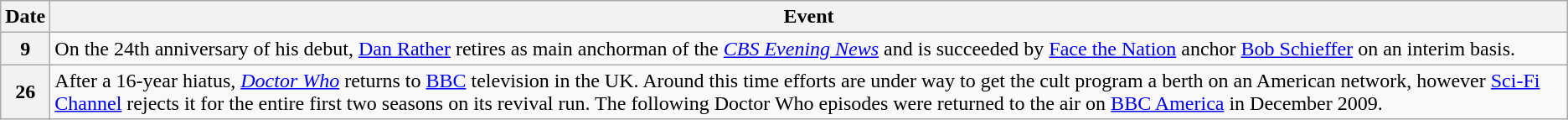<table class="wikitable">
<tr>
<th>Date</th>
<th>Event</th>
</tr>
<tr>
<th>9</th>
<td>On the 24th anniversary of his debut, <a href='#'>Dan Rather</a> retires as main anchorman of the <em><a href='#'>CBS Evening News</a></em> and is succeeded by <a href='#'>Face the Nation</a> anchor <a href='#'>Bob Schieffer</a> on an interim basis.</td>
</tr>
<tr>
<th>26</th>
<td>After a 16-year hiatus, <em><a href='#'>Doctor Who</a></em> returns to <a href='#'>BBC</a> television in the UK. Around this time efforts are under way to get the cult program a berth on an American network, however <a href='#'>Sci-Fi Channel</a> rejects it for the entire first two seasons on its revival run. The following Doctor Who episodes were returned to the air on <a href='#'>BBC America</a> in December 2009.</td>
</tr>
</table>
